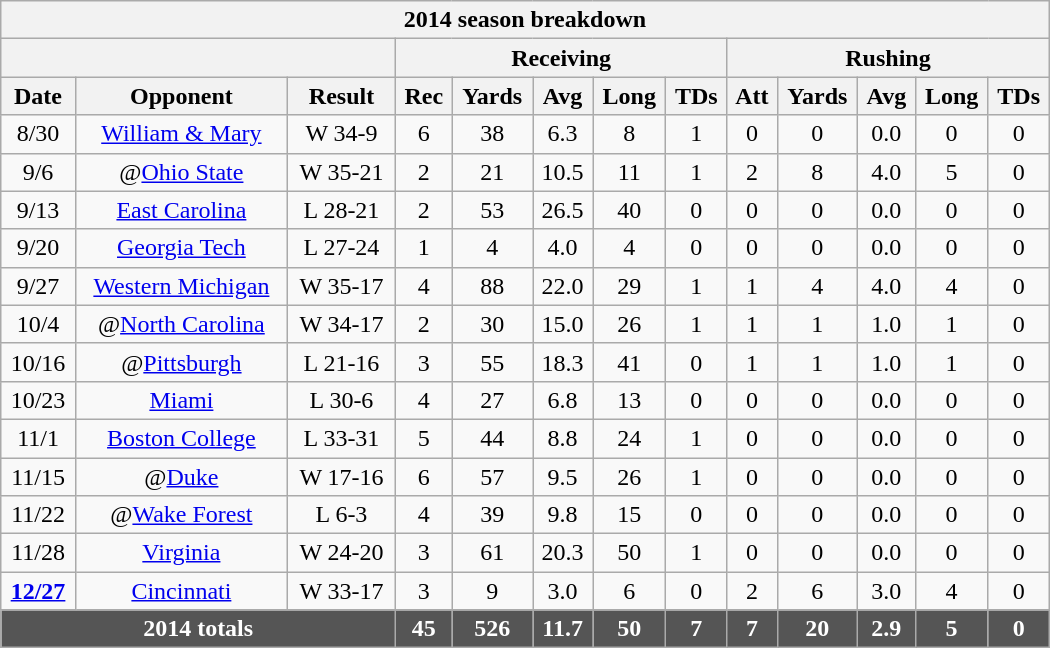<table class="wikitable collapsible collapsed" style="text-align:center; width:700px">
<tr>
<th colspan=13>2014 season breakdown</th>
</tr>
<tr>
<th colspan=3></th>
<th colspan=5>Receiving</th>
<th colspan=5>Rushing</th>
</tr>
<tr>
<th>Date</th>
<th>Opponent</th>
<th>Result</th>
<th>Rec</th>
<th>Yards</th>
<th>Avg</th>
<th>Long</th>
<th>TDs</th>
<th>Att</th>
<th>Yards</th>
<th>Avg</th>
<th>Long</th>
<th>TDs</th>
</tr>
<tr>
<td>8/30</td>
<td><a href='#'>William & Mary</a></td>
<td>W 34-9</td>
<td>6</td>
<td>38</td>
<td>6.3</td>
<td>8</td>
<td>1</td>
<td>0</td>
<td>0</td>
<td>0.0</td>
<td>0</td>
<td>0</td>
</tr>
<tr>
<td>9/6</td>
<td>@<a href='#'>Ohio State</a></td>
<td>W 35-21</td>
<td>2</td>
<td>21</td>
<td>10.5</td>
<td>11</td>
<td>1</td>
<td>2</td>
<td>8</td>
<td>4.0</td>
<td>5</td>
<td>0</td>
</tr>
<tr>
<td>9/13</td>
<td><a href='#'>East Carolina</a></td>
<td>L 28-21</td>
<td>2</td>
<td>53</td>
<td>26.5</td>
<td>40</td>
<td>0</td>
<td>0</td>
<td>0</td>
<td>0.0</td>
<td>0</td>
<td>0</td>
</tr>
<tr>
<td>9/20</td>
<td><a href='#'>Georgia Tech</a></td>
<td>L 27-24</td>
<td>1</td>
<td>4</td>
<td>4.0</td>
<td>4</td>
<td>0</td>
<td>0</td>
<td>0</td>
<td>0.0</td>
<td>0</td>
<td>0</td>
</tr>
<tr>
<td>9/27</td>
<td><a href='#'>Western Michigan</a></td>
<td>W 35-17</td>
<td>4</td>
<td>88</td>
<td>22.0</td>
<td>29</td>
<td>1</td>
<td>1</td>
<td>4</td>
<td>4.0</td>
<td>4</td>
<td>0</td>
</tr>
<tr>
<td>10/4</td>
<td>@<a href='#'>North Carolina</a></td>
<td>W 34-17</td>
<td>2</td>
<td>30</td>
<td>15.0</td>
<td>26</td>
<td>1</td>
<td>1</td>
<td>1</td>
<td>1.0</td>
<td>1</td>
<td>0</td>
</tr>
<tr>
<td>10/16</td>
<td>@<a href='#'>Pittsburgh</a></td>
<td>L 21-16</td>
<td>3</td>
<td>55</td>
<td>18.3</td>
<td>41</td>
<td>0</td>
<td>1</td>
<td>1</td>
<td>1.0</td>
<td>1</td>
<td>0</td>
</tr>
<tr>
<td>10/23</td>
<td><a href='#'>Miami</a></td>
<td>L 30-6</td>
<td>4</td>
<td>27</td>
<td>6.8</td>
<td>13</td>
<td>0</td>
<td>0</td>
<td>0</td>
<td>0.0</td>
<td>0</td>
<td>0</td>
</tr>
<tr>
<td>11/1</td>
<td><a href='#'>Boston College</a></td>
<td>L 33-31</td>
<td>5</td>
<td>44</td>
<td>8.8</td>
<td>24</td>
<td>1</td>
<td>0</td>
<td>0</td>
<td>0.0</td>
<td>0</td>
<td>0</td>
</tr>
<tr>
<td>11/15</td>
<td>@<a href='#'>Duke</a></td>
<td>W 17-16</td>
<td>6</td>
<td>57</td>
<td>9.5</td>
<td>26</td>
<td>1</td>
<td>0</td>
<td>0</td>
<td>0.0</td>
<td>0</td>
<td>0</td>
</tr>
<tr>
<td>11/22</td>
<td>@<a href='#'>Wake Forest</a></td>
<td>L 6-3</td>
<td>4</td>
<td>39</td>
<td>9.8</td>
<td>15</td>
<td>0</td>
<td>0</td>
<td>0</td>
<td>0.0</td>
<td>0</td>
<td>0</td>
</tr>
<tr>
<td>11/28</td>
<td><a href='#'>Virginia</a></td>
<td>W 24-20</td>
<td>3</td>
<td>61</td>
<td>20.3</td>
<td>50</td>
<td>1</td>
<td>0</td>
<td>0</td>
<td>0.0</td>
<td>0</td>
<td>0</td>
</tr>
<tr>
<td><strong><a href='#'>12/27</a></strong></td>
<td><a href='#'>Cincinnati</a></td>
<td>W 33-17</td>
<td>3</td>
<td>9</td>
<td>3.0</td>
<td>6</td>
<td>0</td>
<td>2</td>
<td>6</td>
<td>3.0</td>
<td>4</td>
<td>0</td>
</tr>
<tr style="background:#555; font-weight:bold; color:white;">
<td colspan=3>2014 totals</td>
<td>45</td>
<td>526</td>
<td>11.7</td>
<td>50</td>
<td>7</td>
<td>7</td>
<td>20</td>
<td>2.9</td>
<td>5</td>
<td>0</td>
</tr>
</table>
